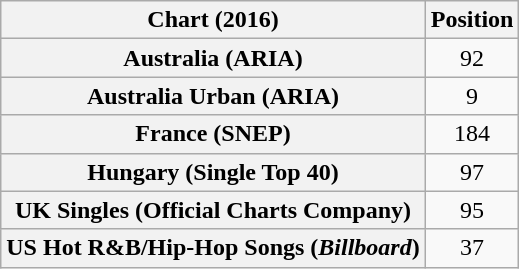<table class="wikitable sortable plainrowheaders" style="text-align:center;">
<tr>
<th scope="col">Chart (2016)</th>
<th scope="col">Position</th>
</tr>
<tr>
<th scope="row">Australia (ARIA)</th>
<td>92</td>
</tr>
<tr>
<th scope="row">Australia Urban (ARIA)</th>
<td>9</td>
</tr>
<tr>
<th scope="row">France (SNEP)</th>
<td>184</td>
</tr>
<tr>
<th scope="row">Hungary (Single Top 40)</th>
<td>97</td>
</tr>
<tr>
<th scope="row">UK Singles (Official Charts Company)</th>
<td>95</td>
</tr>
<tr>
<th scope="row">US Hot R&B/Hip-Hop Songs (<em>Billboard</em>)</th>
<td>37</td>
</tr>
</table>
